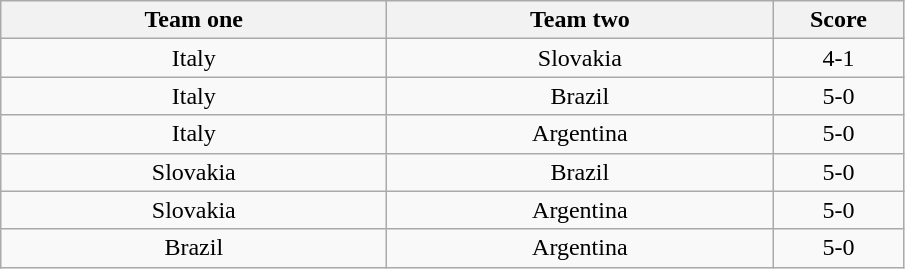<table class="wikitable" style="text-align: center">
<tr>
<th width=250>Team one</th>
<th width=250>Team two</th>
<th width=80>Score</th>
</tr>
<tr>
<td> Italy</td>
<td> Slovakia</td>
<td>4-1</td>
</tr>
<tr>
<td> Italy</td>
<td> Brazil</td>
<td>5-0</td>
</tr>
<tr>
<td> Italy</td>
<td> Argentina</td>
<td>5-0</td>
</tr>
<tr>
<td> Slovakia</td>
<td> Brazil</td>
<td>5-0</td>
</tr>
<tr>
<td> Slovakia</td>
<td> Argentina</td>
<td>5-0</td>
</tr>
<tr>
<td> Brazil</td>
<td> Argentina</td>
<td>5-0</td>
</tr>
</table>
